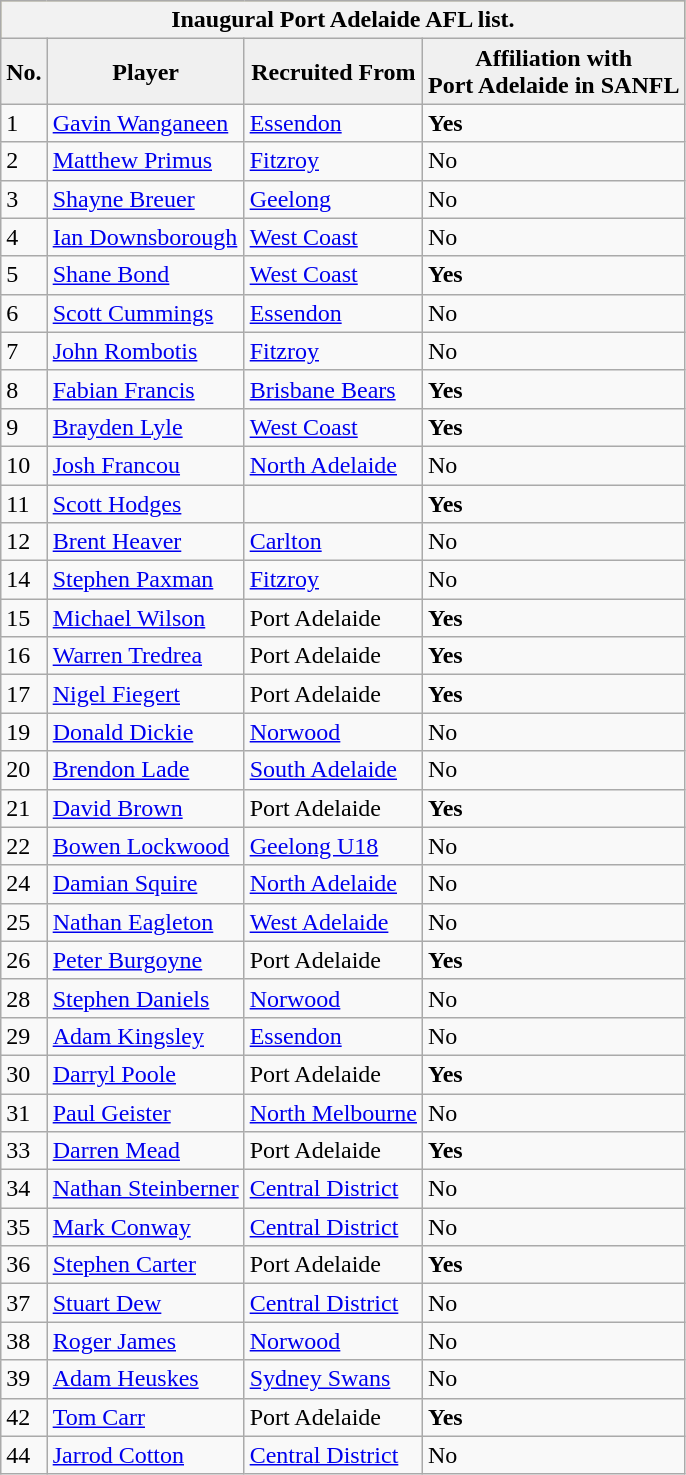<table class="wikitable collapsible collapsed">
<tr style="background:#bdb76b;">
<th colspan="4">Inaugural Port Adelaide AFL list.</th>
</tr>
<tr>
<td style="text-align:center; background:#f0f0f0;"><strong>No.</strong></td>
<td style="text-align:center; background:#f0f0f0;"><strong>Player  </strong></td>
<td style="text-align:center; background:#f0f0f0;"><strong>Recruited From</strong></td>
<td style="text-align:center; background:#f0f0f0;"><strong>Affiliation with</strong><br><strong>Port Adelaide in SANFL</strong></td>
</tr>
<tr>
<td>1</td>
<td><a href='#'>Gavin Wanganeen</a></td>
<td><a href='#'>Essendon</a></td>
<td><strong>Yes</strong></td>
</tr>
<tr>
<td>2</td>
<td><a href='#'>Matthew Primus</a></td>
<td><a href='#'>Fitzroy</a></td>
<td>No</td>
</tr>
<tr>
<td>3</td>
<td><a href='#'>Shayne Breuer</a></td>
<td><a href='#'>Geelong</a></td>
<td>No</td>
</tr>
<tr>
<td>4</td>
<td><a href='#'>Ian Downsborough</a></td>
<td><a href='#'>West Coast</a></td>
<td>No</td>
</tr>
<tr>
<td>5</td>
<td><a href='#'>Shane Bond</a></td>
<td><a href='#'>West Coast</a></td>
<td><strong>Yes</strong></td>
</tr>
<tr>
<td>6</td>
<td><a href='#'>Scott Cummings</a></td>
<td><a href='#'>Essendon</a></td>
<td>No</td>
</tr>
<tr>
<td>7</td>
<td><a href='#'>John Rombotis</a></td>
<td><a href='#'>Fitzroy</a></td>
<td>No</td>
</tr>
<tr>
<td>8</td>
<td><a href='#'>Fabian Francis</a></td>
<td><a href='#'>Brisbane Bears</a></td>
<td><strong>Yes</strong></td>
</tr>
<tr>
<td>9</td>
<td><a href='#'>Brayden Lyle</a></td>
<td><a href='#'>West Coast</a></td>
<td><strong>Yes</strong></td>
</tr>
<tr>
<td>10</td>
<td><a href='#'>Josh Francou</a></td>
<td><a href='#'>North Adelaide</a></td>
<td>No</td>
</tr>
<tr>
<td>11</td>
<td><a href='#'>Scott Hodges</a></td>
<td></td>
<td><strong>Yes</strong></td>
</tr>
<tr>
<td>12</td>
<td><a href='#'>Brent Heaver</a></td>
<td><a href='#'>Carlton</a></td>
<td>No</td>
</tr>
<tr>
<td>14</td>
<td><a href='#'>Stephen Paxman</a></td>
<td><a href='#'>Fitzroy</a></td>
<td>No</td>
</tr>
<tr>
<td>15</td>
<td><a href='#'>Michael Wilson</a></td>
<td>Port Adelaide</td>
<td><strong>Yes</strong></td>
</tr>
<tr>
<td>16</td>
<td><a href='#'>Warren Tredrea</a></td>
<td>Port Adelaide</td>
<td><strong>Yes</strong></td>
</tr>
<tr>
<td>17</td>
<td><a href='#'>Nigel Fiegert</a></td>
<td>Port Adelaide</td>
<td><strong>Yes</strong></td>
</tr>
<tr>
<td>19</td>
<td><a href='#'>Donald Dickie</a></td>
<td><a href='#'>Norwood</a></td>
<td>No</td>
</tr>
<tr>
<td>20</td>
<td><a href='#'>Brendon Lade</a></td>
<td><a href='#'>South Adelaide</a></td>
<td>No</td>
</tr>
<tr>
<td>21</td>
<td><a href='#'>David Brown</a></td>
<td>Port Adelaide</td>
<td><strong>Yes</strong></td>
</tr>
<tr>
<td>22</td>
<td><a href='#'>Bowen Lockwood</a></td>
<td><a href='#'>Geelong U18</a></td>
<td>No</td>
</tr>
<tr>
<td>24</td>
<td><a href='#'>Damian Squire</a></td>
<td><a href='#'>North Adelaide</a></td>
<td>No</td>
</tr>
<tr>
<td>25</td>
<td><a href='#'>Nathan Eagleton</a></td>
<td><a href='#'>West Adelaide</a></td>
<td>No</td>
</tr>
<tr>
<td>26</td>
<td><a href='#'>Peter Burgoyne</a></td>
<td>Port Adelaide</td>
<td><strong>Yes</strong></td>
</tr>
<tr>
<td>28</td>
<td><a href='#'>Stephen Daniels</a></td>
<td><a href='#'>Norwood</a></td>
<td>No</td>
</tr>
<tr>
<td>29</td>
<td><a href='#'>Adam Kingsley</a></td>
<td><a href='#'>Essendon</a></td>
<td>No</td>
</tr>
<tr>
<td>30</td>
<td><a href='#'>Darryl Poole</a></td>
<td>Port Adelaide</td>
<td><strong>Yes</strong></td>
</tr>
<tr>
<td>31</td>
<td><a href='#'>Paul Geister</a></td>
<td><a href='#'>North Melbourne</a></td>
<td>No</td>
</tr>
<tr>
<td>33</td>
<td><a href='#'>Darren Mead</a></td>
<td>Port Adelaide</td>
<td><strong>Yes</strong></td>
</tr>
<tr>
<td>34</td>
<td><a href='#'>Nathan Steinberner</a></td>
<td><a href='#'>Central District</a></td>
<td>No</td>
</tr>
<tr>
<td>35</td>
<td><a href='#'>Mark Conway</a></td>
<td><a href='#'>Central District</a></td>
<td>No</td>
</tr>
<tr>
<td>36</td>
<td><a href='#'>Stephen Carter</a></td>
<td>Port Adelaide</td>
<td><strong>Yes</strong></td>
</tr>
<tr>
<td>37</td>
<td><a href='#'>Stuart Dew</a></td>
<td><a href='#'>Central District</a></td>
<td>No</td>
</tr>
<tr>
<td>38</td>
<td><a href='#'>Roger James</a></td>
<td><a href='#'>Norwood</a></td>
<td>No</td>
</tr>
<tr>
<td>39</td>
<td><a href='#'>Adam Heuskes</a></td>
<td><a href='#'>Sydney Swans</a></td>
<td>No</td>
</tr>
<tr>
<td>42</td>
<td><a href='#'>Tom Carr</a></td>
<td>Port Adelaide</td>
<td><strong>Yes</strong></td>
</tr>
<tr>
<td>44</td>
<td><a href='#'>Jarrod Cotton</a></td>
<td><a href='#'>Central District</a></td>
<td>No</td>
</tr>
</table>
